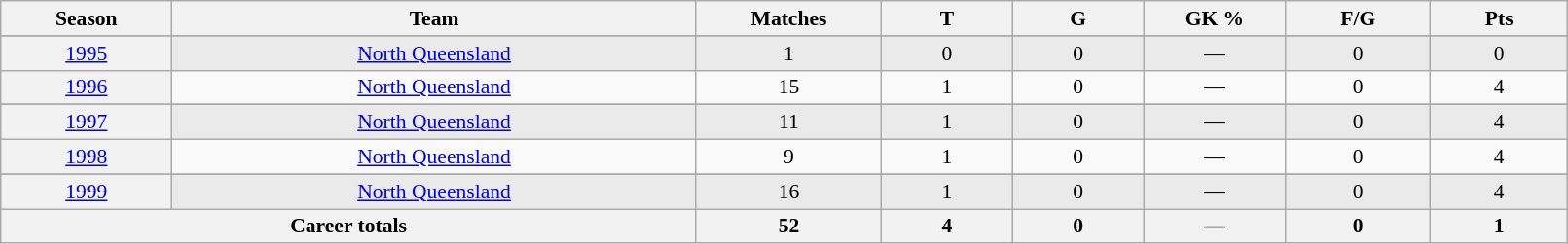<table class="wikitable sortable"  style="font-size:90%; text-align:center; width:85%;">
<tr>
<th width=2%>Season</th>
<th width=8%>Team</th>
<th width=2%>Matches</th>
<th width=2%>T</th>
<th width=2%>G</th>
<th width=2%>GK %</th>
<th width=2%>F/G</th>
<th width=2%>Pts</th>
</tr>
<tr>
</tr>
<tr style="background-color: #EAEAEA">
<th scope="row" style="text-align:center; font-weight:normal"><a href='#'>1995</a></th>
<td style="text-align:center;"> <a href='#'>North Queensland</a></td>
<td>1</td>
<td>0</td>
<td>0</td>
<td>—</td>
<td>0</td>
<td>0</td>
</tr>
<tr>
<th scope="row" style="text-align:center; font-weight:normal"><a href='#'>1996</a></th>
<td style="text-align:center;"> <a href='#'>North Queensland</a></td>
<td>15</td>
<td>1</td>
<td>0</td>
<td>—</td>
<td>0</td>
<td>4</td>
</tr>
<tr>
</tr>
<tr style="background-color: #EAEAEA">
<th scope="row" style="text-align:center; font-weight:normal"><a href='#'>1997</a></th>
<td style="text-align:center;"> <a href='#'>North Queensland</a></td>
<td>11</td>
<td>1</td>
<td>0</td>
<td>—</td>
<td>0</td>
<td>4</td>
</tr>
<tr>
<th scope="row" style="text-align:center; font-weight:normal"><a href='#'>1998</a></th>
<td style="text-align:center;"> <a href='#'>North Queensland</a></td>
<td>9</td>
<td>1</td>
<td>0</td>
<td>—</td>
<td>0</td>
<td>4</td>
</tr>
<tr>
</tr>
<tr style="background-color: #EAEAEA">
<th scope="row" style="text-align:center; font-weight:normal"><a href='#'>1999</a></th>
<td style="text-align:center;"> <a href='#'>North Queensland</a></td>
<td>16</td>
<td>1</td>
<td>0</td>
<td>—</td>
<td>0</td>
<td>4</td>
</tr>
<tr class="sortbottom">
<th colspan=2>Career totals</th>
<th>52</th>
<th>4</th>
<th>0</th>
<th>—</th>
<th>0</th>
<th>1</th>
</tr>
</table>
